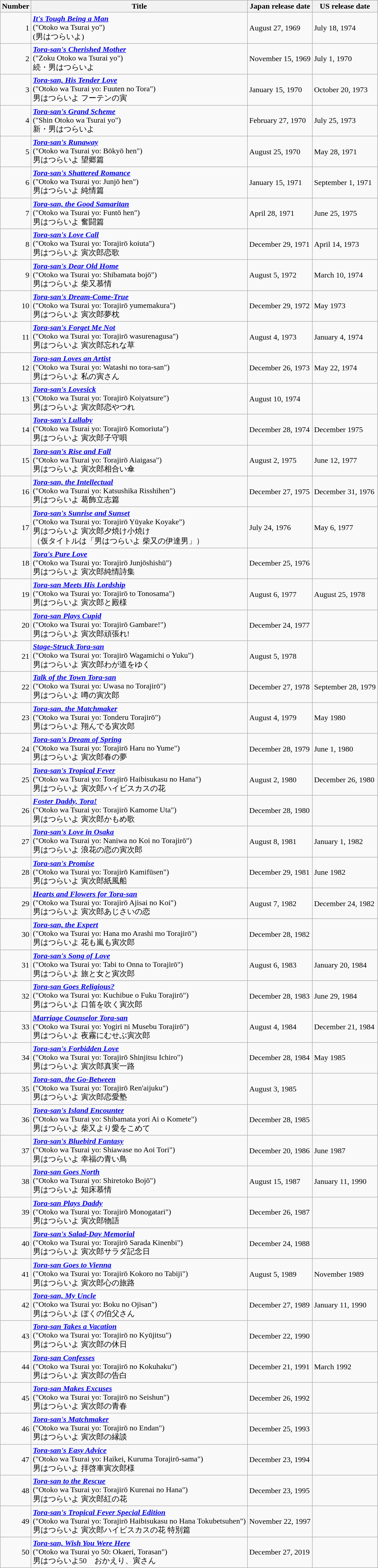<table class="wikitable">
<tr>
<th>Number</th>
<th>Title</th>
<th>Japan release date</th>
<th>US release date</th>
</tr>
<tr>
<td style="text-align:right">1</td>
<td style="white-space:nowrap"><strong><em><a href='#'>It's Tough Being a Man</a></em></strong><br>("Otoko wa Tsurai yo")<br>(男はつらいよ)</td>
<td style="white-space:nowrap">August 27, 1969</td>
<td style="white-space:nowrap">July 18, 1974</td>
</tr>
<tr>
<td style="text-align:right">2</td>
<td style="white-space:nowrap"><strong><em><a href='#'>Tora-san's Cherished Mother</a></em></strong><br>("Zoku Otoko wa Tsurai yo")<br>続・男はつらいよ</td>
<td style="white-space:nowrap">November 15, 1969</td>
<td style="white-space:nowrap">July 1, 1970</td>
</tr>
<tr>
<td style="text-align:right">3</td>
<td style="white-space:nowrap"><strong><em><a href='#'>Tora-san, His Tender Love</a></em></strong><br>("Otoko wa Tsurai yo: Fuuten no Tora")<br>男はつらいよ フーテンの寅</td>
<td style="white-space:nowrap">January 15, 1970</td>
<td style="white-space:nowrap">October 20, 1973</td>
</tr>
<tr>
<td style="text-align:right">4</td>
<td style="white-space:nowrap"><strong><em><a href='#'>Tora-san's Grand Scheme</a></em></strong><br>("Shin Otoko wa Tsurai yo")<br>新・男はつらいよ</td>
<td style="white-space:nowrap">February 27, 1970</td>
<td style="white-space:nowrap">July 25, 1973</td>
</tr>
<tr>
<td style="text-align:right">5</td>
<td style="white-space:nowrap"><strong><em><a href='#'>Tora-san's Runaway</a></em></strong><br>("Otoko wa Tsurai yo: Bōkyō hen")<br>男はつらいよ 望郷篇</td>
<td style="white-space:nowrap">August 25, 1970</td>
<td style="white-space:nowrap">May 28, 1971</td>
</tr>
<tr>
<td style="text-align:right">6</td>
<td style="white-space:nowrap"><strong><em><a href='#'>Tora-san's Shattered Romance</a></em></strong><br>("Otoko wa Tsurai yo: Junjō hen")<br>男はつらいよ 純情篇</td>
<td style="white-space:nowrap">January 15, 1971</td>
<td style="white-space:nowrap">September 1, 1971</td>
</tr>
<tr>
<td style="text-align:right">7</td>
<td style="white-space:nowrap"><strong><em><a href='#'>Tora-san, the Good Samaritan</a></em></strong><br>("Otoko wa Tsurai yo: Funtō hen")<br>男はつらいよ 奮闘篇</td>
<td style="white-space:nowrap">April 28, 1971</td>
<td style="white-space:nowrap">June 25, 1975</td>
</tr>
<tr>
<td style="text-align:right">8</td>
<td style="white-space:nowrap"><strong><em><a href='#'>Tora-san's Love Call</a></em></strong><br>("Otoko wa Tsurai yo: Torajirō koiuta")<br>男はつらいよ 寅次郎恋歌</td>
<td style="white-space:nowrap">December 29, 1971</td>
<td style="white-space:nowrap">April 14, 1973</td>
</tr>
<tr>
<td style="text-align:right">9</td>
<td style="white-space:nowrap"><strong><em><a href='#'>Tora-san's Dear Old Home</a></em></strong><br>("Otoko wa Tsurai yo: Shibamata bojō")<br>男はつらいよ 柴又慕情</td>
<td style="white-space:nowrap">August 5, 1972</td>
<td style="white-space:nowrap">March 10, 1974</td>
</tr>
<tr>
<td style="text-align:right">10</td>
<td style="white-space:nowrap"><strong><em><a href='#'>Tora-san's Dream-Come-True</a></em></strong><br>("Otoko wa Tsurai yo: Torajirō yumemakura")<br>男はつらいよ 寅次郎夢枕</td>
<td style="white-space:nowrap">December 29, 1972</td>
<td style="white-space:nowrap">May 1973</td>
</tr>
<tr>
<td style="text-align:right">11</td>
<td style="white-space:nowrap"><strong><em><a href='#'>Tora-san's Forget Me Not</a></em></strong><br>("Otoko wa Tsurai yo: Torajirō wasurenagusa")<br>男はつらいよ 寅次郎忘れな草</td>
<td style="white-space:nowrap">August 4, 1973</td>
<td style="white-space:nowrap">January 4, 1974</td>
</tr>
<tr>
<td style="text-align:right">12</td>
<td style="white-space:nowrap"><strong><em><a href='#'>Tora-san Loves an Artist</a></em></strong><br>("Otoko wa Tsurai yo: Watashi no tora-san")<br>男はつらいよ 私の寅さん</td>
<td style="white-space:nowrap">December 26, 1973</td>
<td style="white-space:nowrap">May 22, 1974</td>
</tr>
<tr>
<td style="text-align:right">13</td>
<td style="white-space:nowrap"><strong><em><a href='#'>Tora-san's Lovesick</a></em></strong><br>("Otoko wa Tsurai yo: Torajirō Koiyatsure")<br>男はつらいよ 寅次郎恋やつれ</td>
<td style="white-space:nowrap">August 10, 1974</td>
<td style="white-space:nowrap"></td>
</tr>
<tr>
<td style="text-align:right">14</td>
<td style="white-space:nowrap"><strong><em><a href='#'>Tora-san's Lullaby</a></em></strong><br>("Otoko wa Tsurai yo: Torajirō Komoriuta")<br>男はつらいよ 寅次郎子守唄</td>
<td style="white-space:nowrap">December 28, 1974</td>
<td style="white-space:nowrap">December 1975</td>
</tr>
<tr>
<td style="text-align:right">15</td>
<td style="white-space:nowrap"><strong><em><a href='#'>Tora-san's Rise and Fall</a></em></strong><br>("Otoko wa Tsurai yo: Torajirō Aiaigasa")<br>男はつらいよ 寅次郎相合い傘</td>
<td style="white-space:nowrap">August 2, 1975</td>
<td style="white-space:nowrap">June 12, 1977</td>
</tr>
<tr>
<td style="text-align:right">16</td>
<td style="white-space:nowrap"><strong><em><a href='#'>Tora-san, the Intellectual</a></em></strong><br>("Otoko wa Tsurai yo: Katsushika Risshihen")<br>男はつらいよ 葛飾立志篇</td>
<td style="white-space:nowrap">December 27, 1975</td>
<td style="white-space:nowrap">December 31, 1976</td>
</tr>
<tr>
<td style="text-align:right">17</td>
<td style="white-space:nowrap"><strong><em><a href='#'>Tora-san's Sunrise and Sunset</a></em></strong><br>("Otoko wa Tsurai yo: Torajirō Yūyake Koyake")<br>男はつらいよ 寅次郎夕焼け小焼け<br>（仮タイトルは「男はつらいよ 柴又の伊達男」）</td>
<td style="white-space:nowrap">July 24, 1976</td>
<td style="white-space:nowrap">May 6, 1977</td>
</tr>
<tr>
<td style="text-align:right">18</td>
<td style="white-space:nowrap"><strong><em><a href='#'>Tora's Pure Love</a></em></strong><br>("Otoko wa Tsurai yo: Torajirō Junjōshishū")<br>男はつらいよ 寅次郎純情詩集</td>
<td style="white-space:nowrap">December 25, 1976</td>
<td style="white-space:nowrap"></td>
</tr>
<tr>
<td style="text-align:right">19</td>
<td style="white-space:nowrap"><strong><em><a href='#'>Tora-san Meets His Lordship</a></em></strong><br>("Otoko wa Tsurai yo: Torajirō to Tonosama")<br>男はつらいよ 寅次郎と殿様</td>
<td style="white-space:nowrap">August 6, 1977</td>
<td style="white-space:nowrap">August 25, 1978</td>
</tr>
<tr>
<td style="text-align:right">20</td>
<td style="white-space:nowrap"><strong><em><a href='#'>Tora-san Plays Cupid</a></em></strong><br>("Otoko wa Tsurai yo: Torajirō Gambare!")<br>男はつらいよ 寅次郎頑張れ!</td>
<td style="white-space:nowrap">December 24, 1977</td>
<td style="white-space:nowrap"></td>
</tr>
<tr>
<td style="text-align:right">21</td>
<td style="white-space:nowrap"><strong><em><a href='#'>Stage-Struck Tora-san</a></em></strong><br>("Otoko wa Tsurai yo: Torajirō Wagamichi o Yuku")<br>男はつらいよ 寅次郎わが道をゆく</td>
<td style="white-space:nowrap">August 5, 1978</td>
<td style="white-space:nowrap"></td>
</tr>
<tr>
<td style="text-align:right">22</td>
<td style="white-space:nowrap"><strong><em><a href='#'>Talk of the Town Tora-san</a></em></strong><br>("Otoko wa Tsurai yo: Uwasa no Torajirō")<br>男はつらいよ 噂の寅次郎</td>
<td style="white-space:nowrap">December 27, 1978</td>
<td style="white-space:nowrap">September 28, 1979</td>
</tr>
<tr>
<td style="text-align:right">23</td>
<td style="white-space:nowrap"><strong><em><a href='#'>Tora-san, the Matchmaker</a></em></strong><br>("Otoko wa Tsurai yo: Tonderu Torajirō")<br>男はつらいよ 翔んでる寅次郎</td>
<td style="white-space:nowrap">August 4, 1979</td>
<td style="white-space:nowrap">May 1980</td>
</tr>
<tr>
<td style="text-align:right">24</td>
<td style="white-space:nowrap"><strong><em><a href='#'>Tora-san's Dream of Spring</a></em></strong><br> ("Otoko wa Tsurai yo: Torajirō Haru no Yume")<br>男はつらいよ 寅次郎春の夢</td>
<td style="white-space:nowrap">December 28, 1979</td>
<td style="white-space:nowrap">June 1, 1980</td>
</tr>
<tr>
<td style="text-align:right">25</td>
<td style="white-space:nowrap"><strong><em><a href='#'>Tora-san's Tropical Fever</a></em></strong><br>("Otoko wa Tsurai yo: Torajirō Haibisukasu no Hana")<br>男はつらいよ 寅次郎ハイビスカスの花</td>
<td style="white-space:nowrap">August 2, 1980</td>
<td style="white-space:nowrap">December 26, 1980</td>
</tr>
<tr>
<td style="text-align:right">26</td>
<td style="white-space:nowrap"><strong><em><a href='#'>Foster Daddy, Tora!</a></em></strong><br>("Otoko wa Tsurai yo: Torajirō Kamome Uta")<br>男はつらいよ 寅次郎かもめ歌</td>
<td style="white-space:nowrap">December 28, 1980</td>
<td style="white-space:nowrap"></td>
</tr>
<tr>
<td style="text-align:right">27</td>
<td style="white-space:nowrap"><strong><em><a href='#'>Tora-san's Love in Osaka</a></em></strong><br>("Otoko wa Tsurai yo: Naniwa no Koi no Torajirō")<br>男はつらいよ 浪花の恋の寅次郎</td>
<td style="white-space:nowrap">August 8, 1981</td>
<td style="white-space:nowrap">January 1, 1982</td>
</tr>
<tr>
<td style="text-align:right">28</td>
<td style="white-space:nowrap"><strong><em><a href='#'>Tora-san's Promise</a></em></strong><br>("Otoko wa Tsurai yo: Torajirō Kamifūsen")<br>男はつらいよ 寅次郎紙風船</td>
<td style="white-space:nowrap">December 29, 1981</td>
<td style="white-space:nowrap">June 1982</td>
</tr>
<tr>
<td style="text-align:right">29</td>
<td style="white-space:nowrap"><strong><em><a href='#'>Hearts and Flowers for Tora-san</a></em></strong><br>("Otoko wa Tsurai yo: Torajirō Ajisai no Koi")<br>男はつらいよ 寅次郎あじさいの恋</td>
<td style="white-space:nowrap">August 7, 1982</td>
<td style="white-space:nowrap">December 24, 1982</td>
</tr>
<tr>
<td style="text-align:right">30</td>
<td style="white-space:nowrap"><strong><em><a href='#'>Tora-san, the Expert</a></em></strong><br>("Otoko wa Tsurai yo: Hana mo Arashi mo Torajirō")<br>男はつらいよ 花も嵐も寅次郎</td>
<td style="white-space:nowrap">December 28, 1982</td>
<td style="white-space:nowrap"></td>
</tr>
<tr>
<td style="text-align:right">31</td>
<td style="white-space:nowrap"><strong><em><a href='#'>Tora-san's Song of Love</a></em></strong><br>("Otoko wa Tsurai yo: Tabi to Onna to Torajirō")<br>男はつらいよ 旅と女と寅次郎</td>
<td style="white-space:nowrap">August 6, 1983</td>
<td style="white-space:nowrap">January 20, 1984</td>
</tr>
<tr>
<td style="text-align:right">32</td>
<td style="white-space:nowrap"><strong><em><a href='#'>Tora-san Goes Religious?</a></em></strong><br>("Otoko wa Tsurai yo: Kuchibue o Fuku Torajirō")<br>男はつらいよ 口笛を吹く寅次郎</td>
<td style="white-space:nowrap">December 28, 1983</td>
<td style="white-space:nowrap">June 29, 1984</td>
</tr>
<tr>
<td style="text-align:right">33</td>
<td style="white-space:nowrap"><strong><em><a href='#'>Marriage Counselor Tora-san</a></em></strong><br>("Otoko wa Tsurai yo: Yogiri ni Musebu Torajirō")<br>男はつらいよ 夜霧にむせぶ寅次郎</td>
<td style="white-space:nowrap">August 4, 1984</td>
<td style="white-space:nowrap">December 21, 1984</td>
</tr>
<tr>
<td style="text-align:right">34</td>
<td style="white-space:nowrap"><strong><em><a href='#'>Tora-san's Forbidden Love</a></em></strong><br>("Otoko wa Tsurai yo: Torajirō Shinjitsu Ichiro")<br>男はつらいよ 寅次郎真実一路</td>
<td style="white-space:nowrap">December 28, 1984</td>
<td style="white-space:nowrap">May 1985</td>
</tr>
<tr>
<td style="text-align:right">35</td>
<td style="white-space:nowrap"><strong><em><a href='#'>Tora-san, the Go-Between</a></em></strong><br>("Otoko wa Tsurai yo: Torajirō Ren'aijuku")<br>男はつらいよ 寅次郎恋愛塾</td>
<td style="white-space:nowrap">August 3, 1985</td>
<td style="white-space:nowrap"></td>
</tr>
<tr>
<td style="text-align:right">36</td>
<td style="white-space:nowrap"><strong><em><a href='#'>Tora-san's Island Encounter</a></em></strong><br>("Otoko wa Tsurai yo: Shibamata yori Ai o Komete")<br>男はつらいよ 柴又より愛をこめて</td>
<td style="white-space:nowrap">December 28, 1985</td>
<td style="white-space:nowrap"></td>
</tr>
<tr>
<td style="text-align:right">37</td>
<td style="white-space:nowrap"><strong><em><a href='#'>Tora-san's Bluebird Fantasy</a></em></strong><br>("Otoko wa Tsurai yo: Shiawase no Aoi Tori")<br>男はつらいよ 幸福の青い鳥</td>
<td style="white-space:nowrap">December 20, 1986</td>
<td style="white-space:nowrap">June 1987</td>
</tr>
<tr>
<td style="text-align:right">38</td>
<td style="white-space:nowrap"><strong><em><a href='#'>Tora-san Goes North</a></em></strong><br>("Otoko wa Tsurai yo: Shiretoko Bojō")<br>男はつらいよ 知床慕情</td>
<td style="white-space:nowrap">August 15, 1987</td>
<td style="white-space:nowrap">January 11, 1990</td>
</tr>
<tr>
<td style="text-align:right">39</td>
<td style="white-space:nowrap"><strong><em><a href='#'>Tora-san Plays Daddy</a></em></strong><br>("Otoko wa Tsurai yo: Torajirō Monogatari")<br>男はつらいよ 寅次郎物語</td>
<td style="white-space:nowrap">December 26, 1987</td>
<td style="white-space:nowrap"></td>
</tr>
<tr>
<td style="text-align:right">40</td>
<td style="white-space:nowrap"><strong><em><a href='#'>Tora-san's Salad-Day Memorial</a></em></strong><br>("Otoko wa Tsurai yo: Torajirō Sarada Kinenbi")<br>男はつらいよ 寅次郎サラダ記念日</td>
<td style="white-space:nowrap">December 24, 1988</td>
<td style="white-space:nowrap"></td>
</tr>
<tr>
<td style="text-align:right">41</td>
<td style="white-space:nowrap"><strong><em><a href='#'>Tora-san Goes to Vienna</a></em></strong><br>("Otoko wa Tsurai yo: Torajirō Kokoro no Tabiji")<br>男はつらいよ 寅次郎心の旅路</td>
<td style="white-space:nowrap">August 5, 1989</td>
<td style="white-space:nowrap">November 1989</td>
</tr>
<tr>
<td style="text-align:right">42</td>
<td style="white-space:nowrap"><strong><em><a href='#'>Tora-san, My Uncle</a></em></strong><br>("Otoko wa Tsurai yo: Boku no Ojisan")<br>男はつらいよ ぼくの伯父さん</td>
<td style="white-space:nowrap">December 27, 1989</td>
<td style="white-space:nowrap">January 11, 1990</td>
</tr>
<tr>
<td style="text-align:right">43</td>
<td style="white-space:nowrap"><strong><em><a href='#'>Tora-san Takes a Vacation</a></em></strong><br>("Otoko wa Tsurai yo: Torajirō no Kyūjitsu")<br>男はつらいよ 寅次郎の休日</td>
<td style="white-space:nowrap">December 22, 1990</td>
<td style="white-space:nowrap"></td>
</tr>
<tr>
<td style="text-align:right">44</td>
<td style="white-space:nowrap"><strong><em><a href='#'>Tora-san Confesses</a></em></strong><br>("Otoko wa Tsurai yo: Torajirō no Kokuhaku")<br>男はつらいよ 寅次郎の告白</td>
<td style="white-space:nowrap">December 21, 1991</td>
<td style="white-space:nowrap">March 1992</td>
</tr>
<tr>
<td style="text-align:right">45</td>
<td style="white-space:nowrap"><strong><em><a href='#'>Tora-san Makes Excuses</a></em></strong><br>("Otoko wa Tsurai yo: Torajirō no Seishun")<br>男はつらいよ 寅次郎の青春</td>
<td style="white-space:nowrap">December 26, 1992</td>
<td style="white-space:nowrap"></td>
</tr>
<tr>
<td style="text-align:right">46</td>
<td style="white-space:nowrap"><strong><em><a href='#'>Tora-san's Matchmaker</a></em></strong><br>("Otoko wa Tsurai yo: Torajirō no Endan")<br>男はつらいよ 寅次郎の縁談</td>
<td style="white-space:nowrap">December 25, 1993</td>
<td style="white-space:nowrap"></td>
</tr>
<tr>
<td style="text-align:right">47</td>
<td style="white-space:nowrap"><strong><em><a href='#'>Tora-san's Easy Advice</a></em></strong><br>("Otoko wa Tsurai yo: Haikei, Kuruma Torajirō-sama")<br>男はつらいよ 拝啓車寅次郎様</td>
<td style="white-space:nowrap">December 23, 1994</td>
<td style="white-space:nowrap"></td>
</tr>
<tr>
<td style="text-align:right">48</td>
<td style="white-space:nowrap"><strong><em><a href='#'>Tora-san to the Rescue</a></em></strong><br>("Otoko wa Tsurai yo: Torajirō Kurenai no Hana")<br>男はつらいよ 寅次郎紅の花</td>
<td style="white-space:nowrap">December 23, 1995</td>
<td style="white-space:nowrap"></td>
</tr>
<tr>
<td style="text-align:right">49</td>
<td style="white-space:nowrap"><strong><em><a href='#'>Tora-san's Tropical Fever Special Edition</a></em></strong><br>("Otoko wa Tsurai yo: Torajirō Haibisukasu no Hana Tokubetsuhen")<br>男はつらいよ 寅次郎ハイビスカスの花 特別篇</td>
<td style="white-space:nowrap">November 22, 1997</td>
<td style="white-space:nowrap"></td>
</tr>
<tr>
<td style="text-align:right">50</td>
<td style="white-space:nowrap"><strong><em><a href='#'>Tora-san, Wish You Were Here</a></em></strong><br>("Otoko wa Tsurai yo 50: Okaeri, Torasan")<br>男はつらいよ50　おかえり、寅さん</td>
<td style="white-space:nowrap">December 27, 2019</td>
<td style="white-space:nowrap"></td>
</tr>
</table>
